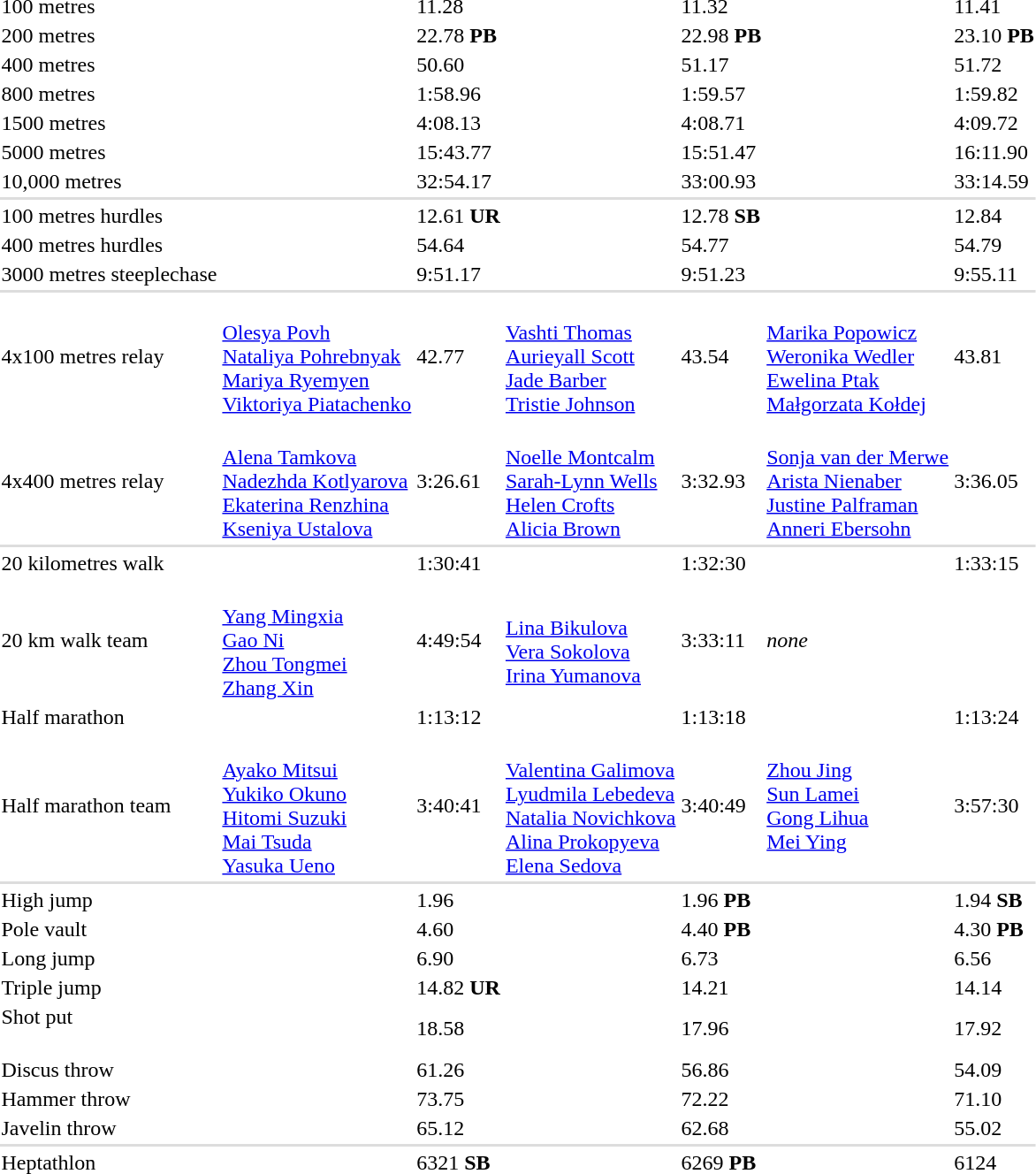<table>
<tr>
<td>100 metres<br></td>
<td></td>
<td>11.28</td>
<td></td>
<td>11.32</td>
<td></td>
<td>11.41</td>
</tr>
<tr>
<td>200 metres<br></td>
<td></td>
<td>22.78 <strong>PB</strong></td>
<td></td>
<td>22.98 <strong>PB</strong></td>
<td></td>
<td>23.10 <strong>PB</strong></td>
</tr>
<tr>
<td>400 metres<br></td>
<td></td>
<td>50.60</td>
<td></td>
<td>51.17</td>
<td></td>
<td>51.72</td>
</tr>
<tr>
<td>800 metres<br></td>
<td></td>
<td>1:58.96</td>
<td></td>
<td>1:59.57</td>
<td></td>
<td>1:59.82</td>
</tr>
<tr>
<td>1500 metres<br></td>
<td></td>
<td>4:08.13</td>
<td></td>
<td>4:08.71</td>
<td></td>
<td>4:09.72</td>
</tr>
<tr>
<td>5000 metres<br></td>
<td></td>
<td>15:43.77</td>
<td></td>
<td>15:51.47</td>
<td></td>
<td>16:11.90</td>
</tr>
<tr>
<td>10,000 metres<br></td>
<td></td>
<td>32:54.17</td>
<td></td>
<td>33:00.93</td>
<td></td>
<td>33:14.59</td>
</tr>
<tr bgcolor=#DDDDDD>
<td colspan=7></td>
</tr>
<tr>
<td>100 metres hurdles<br></td>
<td></td>
<td>12.61 <strong>UR</strong></td>
<td></td>
<td>12.78 <strong>SB</strong></td>
<td></td>
<td>12.84</td>
</tr>
<tr>
<td>400 metres hurdles<br></td>
<td></td>
<td>54.64</td>
<td></td>
<td>54.77</td>
<td></td>
<td>54.79</td>
</tr>
<tr>
<td>3000 metres steeplechase<br></td>
<td></td>
<td>9:51.17</td>
<td></td>
<td>9:51.23</td>
<td></td>
<td>9:55.11</td>
</tr>
<tr bgcolor=#DDDDDD>
<td colspan=7></td>
</tr>
<tr>
<td>4x100 metres relay<br></td>
<td><br><a href='#'>Olesya Povh</a><br><a href='#'>Nataliya Pohrebnyak</a><br><a href='#'>Mariya Ryemyen</a><br><a href='#'>Viktoriya Piatachenko</a></td>
<td>42.77</td>
<td><br><a href='#'>Vashti Thomas</a><br><a href='#'>Aurieyall Scott</a><br><a href='#'>Jade Barber</a><br><a href='#'>Tristie Johnson</a></td>
<td>43.54</td>
<td><br><a href='#'>Marika Popowicz</a><br><a href='#'>Weronika Wedler</a><br><a href='#'>Ewelina Ptak</a><br><a href='#'>Małgorzata Kołdej</a></td>
<td>43.81</td>
</tr>
<tr>
<td>4x400 metres relay<br></td>
<td><br><a href='#'>Alena Tamkova</a><br><a href='#'>Nadezhda Kotlyarova</a><br><a href='#'>Ekaterina Renzhina</a><br><a href='#'>Kseniya Ustalova</a></td>
<td>3:26.61</td>
<td><br><a href='#'>Noelle Montcalm</a><br><a href='#'>Sarah-Lynn Wells</a><br><a href='#'>Helen Crofts</a><br><a href='#'>Alicia Brown</a></td>
<td>3:32.93</td>
<td><br><a href='#'>Sonja van der Merwe</a><br><a href='#'>Arista Nienaber</a><br><a href='#'>Justine Palframan</a><br><a href='#'>Anneri Ebersohn</a></td>
<td>3:36.05</td>
</tr>
<tr bgcolor=#DDDDDD>
<td colspan=7></td>
</tr>
<tr>
<td>20 kilometres walk<br></td>
<td></td>
<td>1:30:41</td>
<td></td>
<td>1:32:30</td>
<td></td>
<td>1:33:15</td>
</tr>
<tr>
<td>20 km walk team<br></td>
<td><br><a href='#'>Yang Mingxia</a><br><a href='#'>Gao Ni</a><br><a href='#'>Zhou Tongmei</a><br><a href='#'>Zhang Xin</a></td>
<td>4:49:54</td>
<td><br><a href='#'>Lina Bikulova</a><br><a href='#'>Vera Sokolova</a><br><a href='#'>Irina Yumanova</a></td>
<td>3:33:11</td>
<td colspan="2"><em>none</em></td>
</tr>
<tr>
<td>Half marathon<br></td>
<td></td>
<td>1:13:12</td>
<td></td>
<td>1:13:18</td>
<td></td>
<td>1:13:24</td>
</tr>
<tr>
<td>Half marathon team<br></td>
<td><br><a href='#'>Ayako Mitsui</a><br><a href='#'>Yukiko Okuno</a><br><a href='#'>Hitomi Suzuki</a><br><a href='#'>Mai Tsuda</a><br><a href='#'>Yasuka Ueno</a></td>
<td>3:40:41</td>
<td><br><a href='#'>Valentina Galimova</a><br><a href='#'>Lyudmila Lebedeva</a><br><a href='#'>Natalia Novichkova</a><br><a href='#'>Alina Prokopyeva</a><br><a href='#'>Elena Sedova</a></td>
<td>3:40:49</td>
<td><br><a href='#'>Zhou Jing</a><br><a href='#'>Sun Lamei</a><br><a href='#'>Gong Lihua</a><br><a href='#'>Mei Ying</a><br><br></td>
<td>3:57:30</td>
</tr>
<tr bgcolor=#DDDDDD>
<td colspan=7></td>
</tr>
<tr>
<td>High jump<br></td>
<td></td>
<td>1.96</td>
<td></td>
<td>1.96 <strong>PB</strong></td>
<td></td>
<td>1.94 <strong>SB</strong></td>
</tr>
<tr>
<td>Pole vault<br></td>
<td></td>
<td>4.60</td>
<td></td>
<td>4.40 <strong>PB</strong></td>
<td></td>
<td>4.30 <strong>PB</strong></td>
</tr>
<tr>
<td>Long jump<br></td>
<td></td>
<td>6.90</td>
<td></td>
<td>6.73</td>
<td></td>
<td>6.56</td>
</tr>
<tr>
<td>Triple jump<br></td>
<td></td>
<td>14.82 <strong>UR</strong></td>
<td></td>
<td>14.21</td>
<td></td>
<td>14.14</td>
</tr>
<tr>
<td>Shot put<br><br></td>
<td></td>
<td>18.58</td>
<td></td>
<td>17.96</td>
<td></td>
<td>17.92</td>
</tr>
<tr>
<td>Discus throw<br></td>
<td></td>
<td>61.26</td>
<td></td>
<td>56.86</td>
<td></td>
<td>54.09</td>
</tr>
<tr>
<td>Hammer throw<br></td>
<td></td>
<td>73.75</td>
<td></td>
<td>72.22</td>
<td></td>
<td>71.10</td>
</tr>
<tr>
<td>Javelin throw<br></td>
<td></td>
<td>65.12</td>
<td></td>
<td>62.68</td>
<td></td>
<td>55.02</td>
</tr>
<tr bgcolor=#DDDDDD>
<td colspan=7></td>
</tr>
<tr>
<td>Heptathlon<br></td>
<td></td>
<td>6321 <strong>SB</strong></td>
<td></td>
<td>6269 <strong>PB</strong></td>
<td></td>
<td>6124</td>
</tr>
</table>
